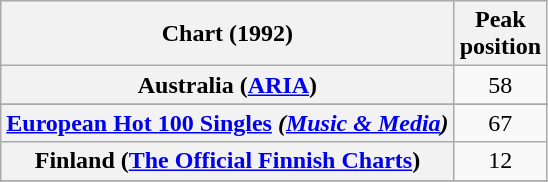<table class="wikitable sortable plainrowheaders">
<tr>
<th>Chart (1992)</th>
<th>Peak<br>position</th>
</tr>
<tr>
<th scope="row">Australia (<a href='#'>ARIA</a>)</th>
<td style="text-align:center;">58</td>
</tr>
<tr>
</tr>
<tr>
<th scope="row"><a href='#'>European Hot 100 Singles</a> <em>(<a href='#'>Music & Media</a>)</em></th>
<td style="text-align:center;">67</td>
</tr>
<tr>
<th scope="row">Finland (<a href='#'>The Official Finnish Charts</a>)</th>
<td style="text-align:center;">12</td>
</tr>
<tr>
</tr>
<tr>
</tr>
<tr>
</tr>
<tr>
</tr>
<tr>
</tr>
</table>
